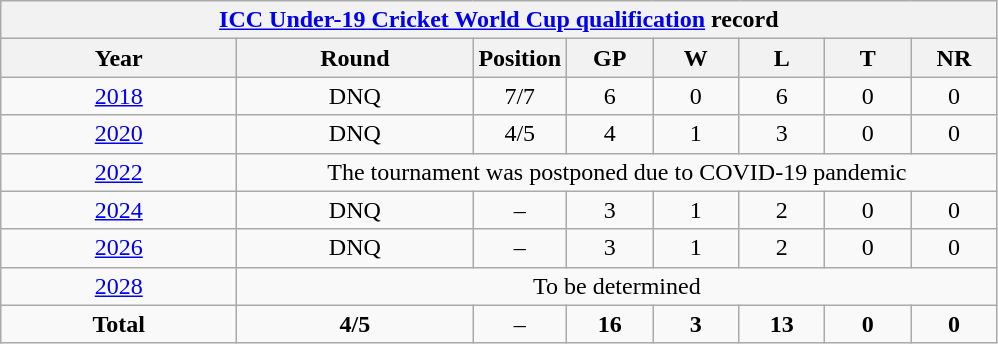<table class="wikitable" style="text-align: center; width=900px;">
<tr>
<th colspan=9><a href='#'>ICC Under-19 Cricket World Cup qualification</a> record</th>
</tr>
<tr>
<th width=150>Year</th>
<th width=150>Round</th>
<th width=50>Position</th>
<th width=50>GP</th>
<th width=50>W</th>
<th width=50>L</th>
<th width=50>T</th>
<th width=50>NR</th>
</tr>
<tr>
<td> <a href='#'>2018</a></td>
<td>DNQ</td>
<td>7/7</td>
<td>6</td>
<td>0</td>
<td>6</td>
<td>0</td>
<td>0</td>
</tr>
<tr>
<td> <a href='#'>2020</a></td>
<td>DNQ</td>
<td>4/5</td>
<td>4</td>
<td>1</td>
<td>3</td>
<td>0</td>
<td>0</td>
</tr>
<tr>
<td> <a href='#'>2022</a></td>
<td colspan=8>The tournament was postponed due to COVID-19 pandemic</td>
</tr>
<tr>
<td> <a href='#'>2024</a></td>
<td>DNQ</td>
<td>–</td>
<td>3</td>
<td>1</td>
<td>2</td>
<td>0</td>
<td>0</td>
</tr>
<tr>
<td> <a href='#'>2026</a></td>
<td>DNQ</td>
<td>–</td>
<td>3</td>
<td>1</td>
<td>2</td>
<td>0</td>
<td>0</td>
</tr>
<tr>
<td> <a href='#'>2028</a></td>
<td rowspan=1 colspan=8>To be determined</td>
</tr>
<tr>
<td><strong>Total</strong></td>
<td><strong>4/5</strong></td>
<td>–</td>
<td><strong>16</strong></td>
<td><strong>3</strong></td>
<td><strong>13</strong></td>
<td><strong>0</strong></td>
<td><strong>0</strong></td>
</tr>
</table>
